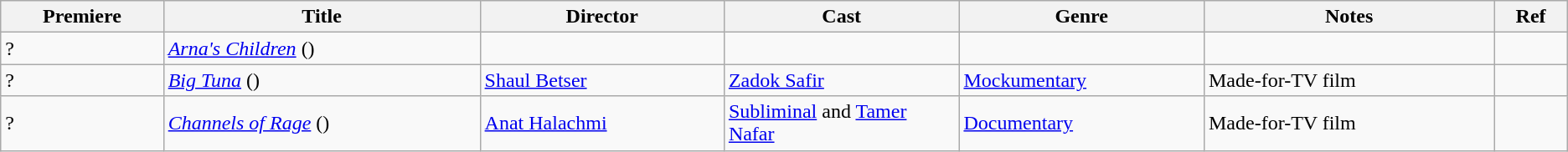<table class="wikitable">
<tr>
<th>Premiere</th>
<th>Title</th>
<th>Director</th>
<th width=15%>Cast</th>
<th>Genre</th>
<th>Notes</th>
<th>Ref</th>
</tr>
<tr>
<td>?</td>
<td><em><a href='#'>Arna's Children</a></em> ()</td>
<td></td>
<td></td>
<td></td>
<td></td>
<td></td>
</tr>
<tr>
<td>?</td>
<td><em><a href='#'>Big Tuna</a></em> ()</td>
<td><a href='#'>Shaul Betser</a></td>
<td><a href='#'>Zadok Safir</a></td>
<td><a href='#'>Mockumentary</a></td>
<td>Made-for-TV film</td>
<td></td>
</tr>
<tr>
<td>?</td>
<td><em><a href='#'>Channels of Rage</a></em> ()</td>
<td><a href='#'>Anat Halachmi</a></td>
<td><a href='#'>Subliminal</a> and <a href='#'>Tamer Nafar</a></td>
<td><a href='#'>Documentary</a></td>
<td>Made-for-TV film</td>
<td></td>
</tr>
</table>
